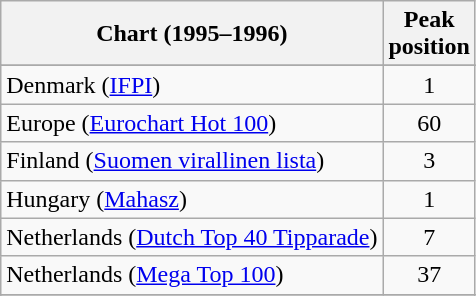<table class="wikitable sortable">
<tr>
<th>Chart (1995–1996)</th>
<th>Peak<br>position</th>
</tr>
<tr>
</tr>
<tr>
</tr>
<tr>
</tr>
<tr>
<td>Denmark (<a href='#'>IFPI</a>)</td>
<td align="center">1</td>
</tr>
<tr>
<td>Europe (<a href='#'>Eurochart Hot 100</a>)</td>
<td align="center">60</td>
</tr>
<tr>
<td>Finland (<a href='#'>Suomen virallinen lista</a>)</td>
<td align="center">3</td>
</tr>
<tr>
<td>Hungary (<a href='#'>Mahasz</a>)</td>
<td align="center">1</td>
</tr>
<tr>
<td>Netherlands (<a href='#'>Dutch Top 40 Tipparade</a>)</td>
<td align="center">7</td>
</tr>
<tr>
<td>Netherlands (<a href='#'>Mega Top 100</a>)</td>
<td align="center">37</td>
</tr>
<tr>
</tr>
<tr>
</tr>
</table>
